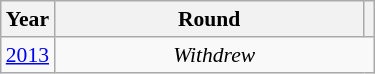<table class="wikitable" style="text-align: center; font-size:90%">
<tr>
<th>Year</th>
<th style="width:200px">Round</th>
<th></th>
</tr>
<tr>
<td><a href='#'>2013</a></td>
<td colspan="2"><em>Withdrew</em></td>
</tr>
</table>
